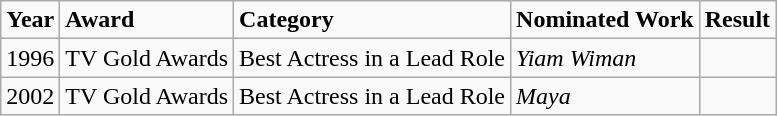<table class="wikitable">
<tr>
<td><strong>Year</strong></td>
<td><strong>Award</strong></td>
<td><strong>Category</strong></td>
<td><strong>Nominated Work</strong></td>
<td><strong>Result</strong></td>
</tr>
<tr>
<td>1996</td>
<td>TV Gold Awards</td>
<td>Best Actress in a Lead Role</td>
<td><em>Yiam Wiman</em></td>
<td></td>
</tr>
<tr>
<td>2002</td>
<td>TV Gold Awards</td>
<td>Best Actress in a Lead Role</td>
<td><em>Maya</em></td>
<td></td>
</tr>
</table>
